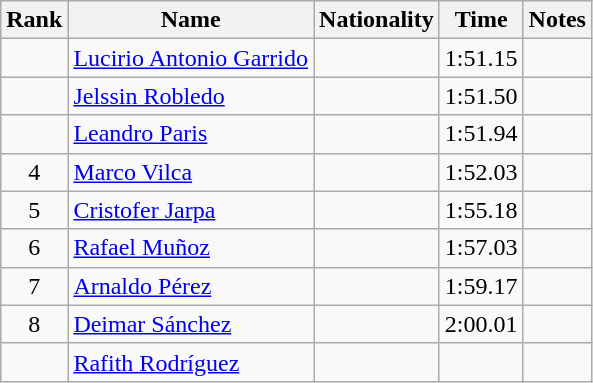<table class="wikitable sortable" style="text-align:center">
<tr>
<th>Rank</th>
<th>Name</th>
<th>Nationality</th>
<th>Time</th>
<th>Notes</th>
</tr>
<tr>
<td></td>
<td align=left><a href='#'>Lucirio Antonio Garrido</a></td>
<td align=left></td>
<td>1:51.15</td>
<td></td>
</tr>
<tr>
<td></td>
<td align=left><a href='#'>Jelssin Robledo</a></td>
<td align=left></td>
<td>1:51.50</td>
<td></td>
</tr>
<tr>
<td></td>
<td align=left><a href='#'>Leandro Paris</a></td>
<td align=left></td>
<td>1:51.94</td>
<td></td>
</tr>
<tr>
<td>4</td>
<td align=left><a href='#'>Marco Vilca</a></td>
<td align=left></td>
<td>1:52.03</td>
<td></td>
</tr>
<tr>
<td>5</td>
<td align=left><a href='#'>Cristofer Jarpa</a></td>
<td align=left></td>
<td>1:55.18</td>
<td></td>
</tr>
<tr>
<td>6</td>
<td align=left><a href='#'>Rafael Muñoz</a></td>
<td align=left></td>
<td>1:57.03</td>
<td></td>
</tr>
<tr>
<td>7</td>
<td align=left><a href='#'>Arnaldo Pérez</a></td>
<td align=left></td>
<td>1:59.17</td>
<td></td>
</tr>
<tr>
<td>8</td>
<td align=left><a href='#'>Deimar Sánchez</a></td>
<td align=left></td>
<td>2:00.01</td>
<td></td>
</tr>
<tr>
<td></td>
<td align=left><a href='#'>Rafith Rodríguez</a></td>
<td align=left></td>
<td></td>
<td></td>
</tr>
</table>
